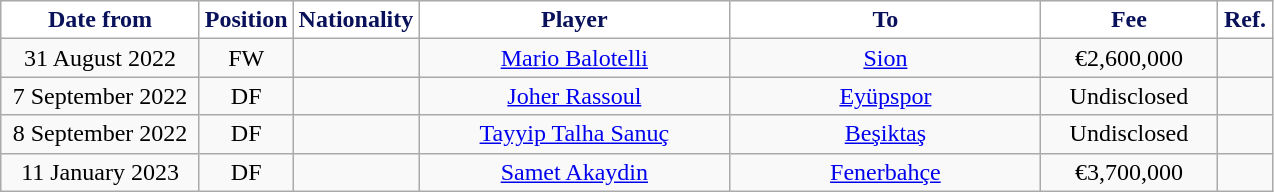<table class="wikitable" style="text-align:center">
<tr>
<th style="background:#FFFFFF; color:#081159; width:125px;">Date from</th>
<th style="background:#FFFFFF; color:#081159; width:50px;">Position</th>
<th style="background:#FFFFFF; color:#081159; width:50px;">Nationality</th>
<th style="background:#FFFFFF; color:#081159; width:200px;">Player</th>
<th style="background:#FFFFFF; color:#081159; width:200px;">To</th>
<th style="background:#FFFFFF; color:#081159; width:110px;">Fee</th>
<th style="background:#FFFFFF; color:#081159; width:30px;">Ref.</th>
</tr>
<tr>
<td>31 August 2022</td>
<td>FW</td>
<td></td>
<td><a href='#'>Mario Balotelli</a></td>
<td> <a href='#'>Sion</a></td>
<td>€2,600,000</td>
<td></td>
</tr>
<tr>
<td>7 September 2022</td>
<td>DF</td>
<td></td>
<td><a href='#'>Joher Rassoul</a></td>
<td> <a href='#'>Eyüpspor</a></td>
<td>Undisclosed</td>
<td></td>
</tr>
<tr>
<td>8 September 2022</td>
<td>DF</td>
<td></td>
<td><a href='#'>Tayyip Talha Sanuç</a></td>
<td> <a href='#'>Beşiktaş</a></td>
<td>Undisclosed</td>
<td></td>
</tr>
<tr>
<td>11 January 2023</td>
<td>DF</td>
<td></td>
<td><a href='#'>Samet Akaydin</a></td>
<td> <a href='#'>Fenerbahçe</a></td>
<td>€3,700,000</td>
<td></td>
</tr>
</table>
